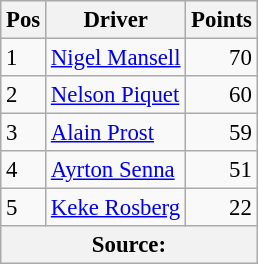<table class="wikitable" style="font-size: 95%;">
<tr>
<th>Pos</th>
<th>Driver</th>
<th>Points</th>
</tr>
<tr>
<td>1</td>
<td> <a href='#'>Nigel Mansell</a></td>
<td align="right">70</td>
</tr>
<tr>
<td>2</td>
<td> <a href='#'>Nelson Piquet</a></td>
<td align="right">60</td>
</tr>
<tr>
<td>3</td>
<td> <a href='#'>Alain Prost</a></td>
<td align="right">59</td>
</tr>
<tr>
<td>4</td>
<td> <a href='#'>Ayrton Senna</a></td>
<td align="right">51</td>
</tr>
<tr>
<td>5</td>
<td> <a href='#'>Keke Rosberg</a></td>
<td align="right">22</td>
</tr>
<tr>
<th colspan=4>Source: </th>
</tr>
</table>
